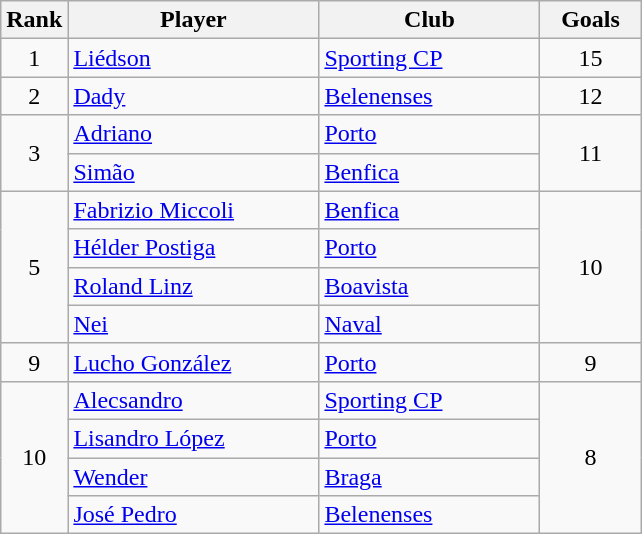<table class="wikitable" style="margin-right: 0;">
<tr text-align:center;">
<th style="width:35px;">Rank</th>
<th style="width:160px;">Player</th>
<th style="width:140px;">Club</th>
<th style="width:60px;">Goals</th>
</tr>
<tr>
<td style="text-align:center;">1</td>
<td> <a href='#'>Liédson</a></td>
<td><a href='#'>Sporting CP</a></td>
<td style="text-align:center;">15</td>
</tr>
<tr>
<td style="text-align:center;">2</td>
<td> <a href='#'>Dady</a></td>
<td><a href='#'>Belenenses</a></td>
<td style="text-align:center;">12</td>
</tr>
<tr>
<td rowspan="2" style="text-align:center;">3</td>
<td> <a href='#'>Adriano</a></td>
<td><a href='#'>Porto</a></td>
<td rowspan="2" style="text-align:center;">11</td>
</tr>
<tr>
<td> <a href='#'>Simão</a></td>
<td><a href='#'>Benfica</a></td>
</tr>
<tr>
<td rowspan="4" style="text-align:center;">5</td>
<td> <a href='#'>Fabrizio Miccoli</a></td>
<td><a href='#'>Benfica</a></td>
<td rowspan="4" style="text-align:center;">10</td>
</tr>
<tr>
<td> <a href='#'>Hélder Postiga</a></td>
<td><a href='#'>Porto</a></td>
</tr>
<tr>
<td> <a href='#'>Roland Linz</a></td>
<td><a href='#'>Boavista</a></td>
</tr>
<tr>
<td> <a href='#'>Nei</a></td>
<td><a href='#'>Naval</a></td>
</tr>
<tr>
<td style="text-align:center;">9</td>
<td> <a href='#'>Lucho González</a></td>
<td><a href='#'>Porto</a></td>
<td style="text-align:center;">9</td>
</tr>
<tr>
<td rowspan="4" style="text-align:center;">10</td>
<td> <a href='#'>Alecsandro</a></td>
<td><a href='#'>Sporting CP</a></td>
<td rowspan="4" style="text-align:center;">8</td>
</tr>
<tr>
<td> <a href='#'>Lisandro López</a></td>
<td><a href='#'>Porto</a></td>
</tr>
<tr>
<td> <a href='#'>Wender</a></td>
<td><a href='#'>Braga</a></td>
</tr>
<tr>
<td> <a href='#'>José Pedro</a></td>
<td><a href='#'>Belenenses</a></td>
</tr>
</table>
